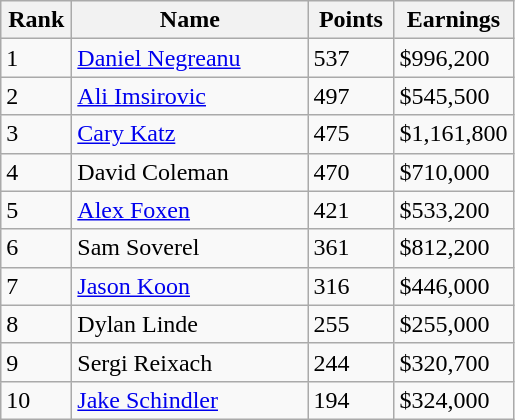<table class="wikitable">
<tr>
<th style="width:40px;">Rank</th>
<th style="width:150px;">Name</th>
<th style="width:50px;">Points</th>
<th style="width:50px;">Earnings</th>
</tr>
<tr>
<td>1</td>
<td> <a href='#'>Daniel Negreanu</a></td>
<td>537</td>
<td>$996,200</td>
</tr>
<tr>
<td>2</td>
<td> <a href='#'>Ali Imsirovic</a></td>
<td>497</td>
<td>$545,500</td>
</tr>
<tr>
<td>3</td>
<td> <a href='#'>Cary Katz</a></td>
<td>475</td>
<td>$1,161,800</td>
</tr>
<tr>
<td>4</td>
<td> David Coleman</td>
<td>470</td>
<td>$710,000</td>
</tr>
<tr>
<td>5</td>
<td> <a href='#'>Alex Foxen</a></td>
<td>421</td>
<td>$533,200</td>
</tr>
<tr>
<td>6</td>
<td> Sam Soverel</td>
<td>361</td>
<td>$812,200</td>
</tr>
<tr>
<td>7</td>
<td> <a href='#'>Jason Koon</a></td>
<td>316</td>
<td>$446,000</td>
</tr>
<tr>
<td>8</td>
<td> Dylan Linde</td>
<td>255</td>
<td>$255,000</td>
</tr>
<tr>
<td>9</td>
<td> Sergi Reixach</td>
<td>244</td>
<td>$320,700</td>
</tr>
<tr>
<td>10</td>
<td> <a href='#'>Jake Schindler</a></td>
<td>194</td>
<td>$324,000</td>
</tr>
</table>
